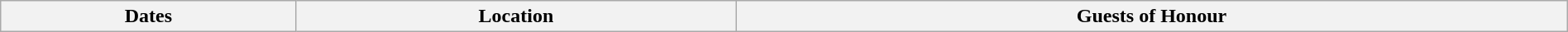<table class="wikitable" style="width:100%;">
<tr>
<th>Dates</th>
<th>Location</th>
<th>Guests of Honour<br>






































</th>
</tr>
</table>
